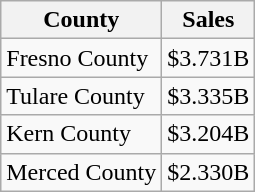<table class="wikitable sortable">
<tr>
<th>County</th>
<th>Sales</th>
</tr>
<tr>
<td>Fresno County</td>
<td>$3.731B</td>
</tr>
<tr>
<td>Tulare County</td>
<td>$3.335B</td>
</tr>
<tr>
<td>Kern County</td>
<td>$3.204B</td>
</tr>
<tr>
<td>Merced County</td>
<td>$2.330B</td>
</tr>
</table>
